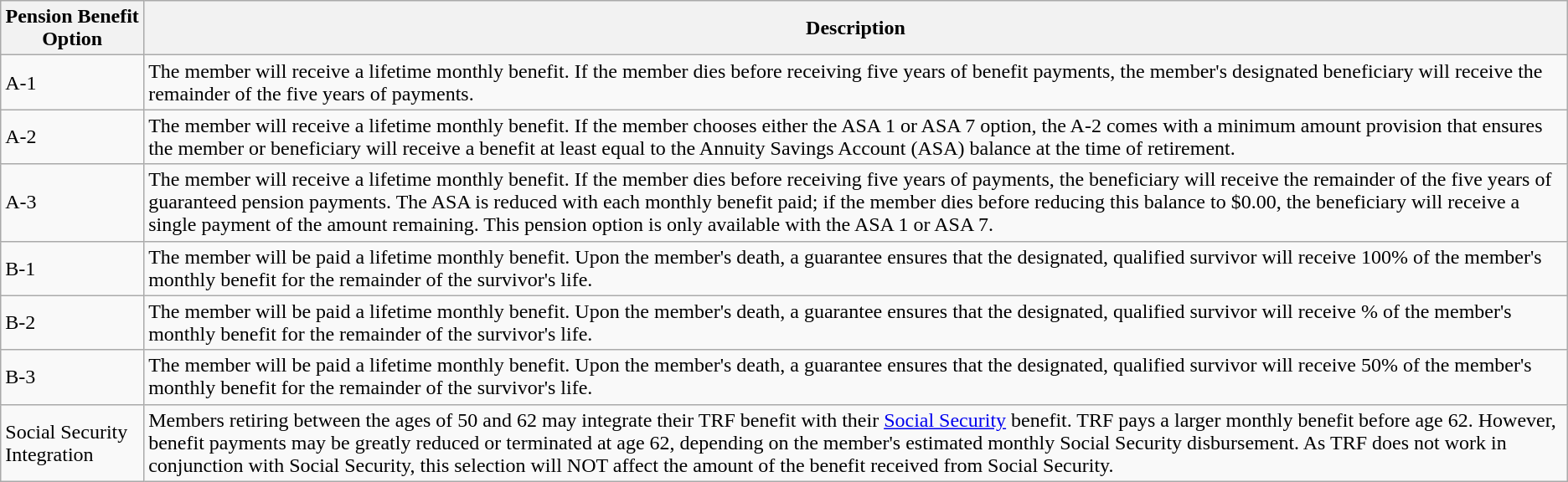<table class="wikitable" border="1">
<tr>
<th>Pension Benefit Option</th>
<th>Description</th>
</tr>
<tr>
<td>A-1</td>
<td>The member will receive a lifetime monthly benefit. If the member dies before receiving five years of benefit payments, the member's designated beneficiary will receive the remainder of the five years of payments.</td>
</tr>
<tr>
<td>A-2</td>
<td>The member will receive a lifetime monthly benefit. If the member chooses either the ASA 1 or ASA 7 option, the A-2 comes with a minimum amount provision that ensures the member or beneficiary will receive a benefit at least equal to the Annuity Savings Account (ASA) balance at the time of retirement.</td>
</tr>
<tr>
<td>A-3</td>
<td>The member will receive a lifetime monthly benefit. If the member dies before receiving five years of payments, the beneficiary will receive the remainder of the five years of guaranteed pension payments. The ASA is reduced with each monthly benefit paid; if the member dies before reducing this balance to $0.00, the beneficiary will receive a single payment of the amount remaining. This pension option is only available with the ASA 1 or ASA 7.</td>
</tr>
<tr>
<td>B-1</td>
<td>The member will be paid a lifetime monthly benefit. Upon the member's death, a guarantee ensures that the designated, qualified survivor will receive 100% of the member's monthly benefit for the remainder of the survivor's life.</td>
</tr>
<tr>
<td>B-2</td>
<td>The member will be paid a lifetime monthly benefit. Upon the member's death, a guarantee ensures that the designated, qualified survivor will receive % of the member's monthly benefit for the remainder of the survivor's life.</td>
</tr>
<tr>
<td>B-3</td>
<td>The member will be paid a lifetime monthly benefit. Upon the member's death, a guarantee ensures that the designated, qualified survivor will receive 50% of the member's monthly benefit for the remainder of the survivor's life.</td>
</tr>
<tr>
<td>Social Security Integration</td>
<td>Members retiring between the ages of 50 and 62 may integrate their TRF benefit with their <a href='#'>Social Security</a> benefit. TRF pays a larger monthly benefit before age 62. However, benefit payments may be greatly reduced or terminated at age 62, depending on the member's estimated monthly Social Security disbursement. As TRF does not work in conjunction with Social Security, this selection will NOT affect the amount of the benefit received from Social Security.</td>
</tr>
</table>
